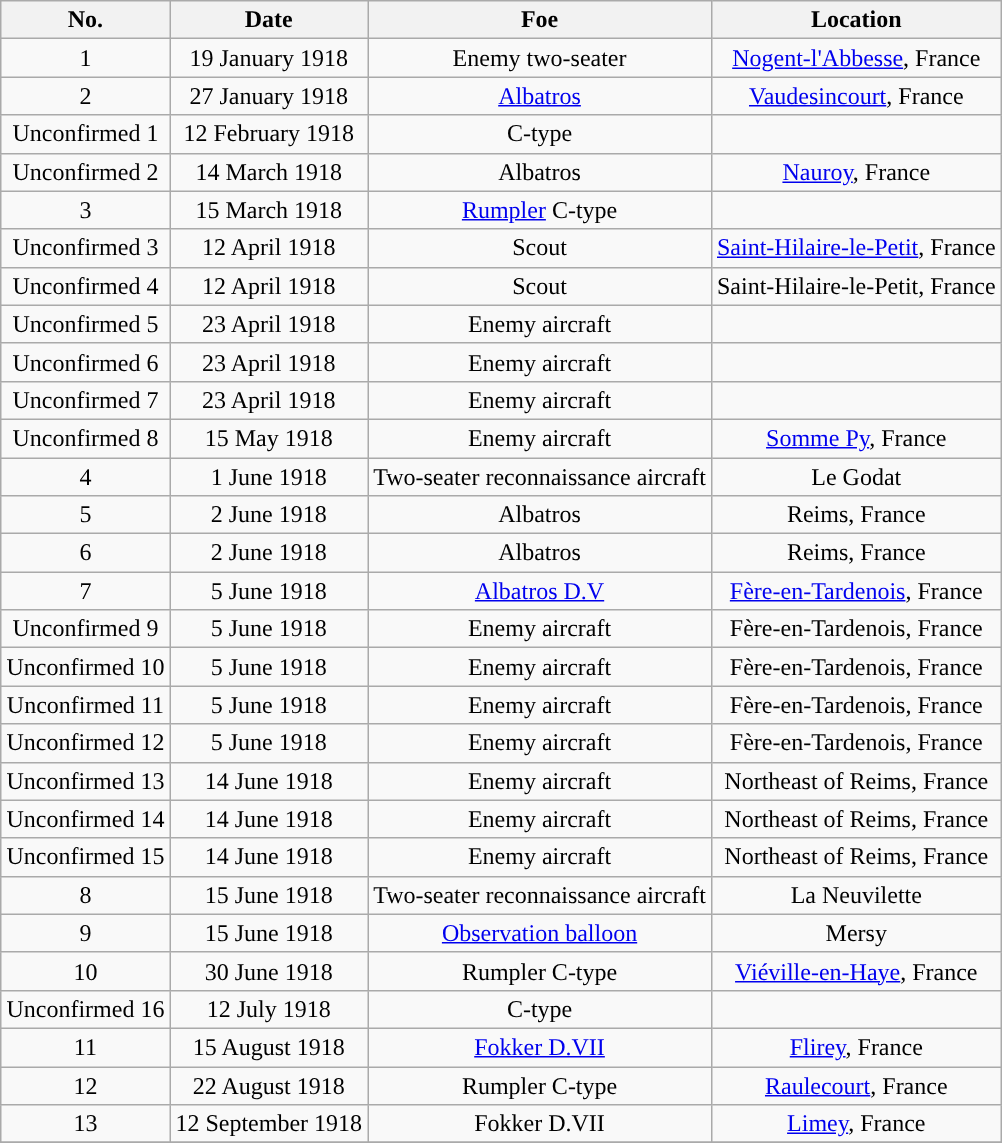<table class="wikitable" border="1" style="margin: 1em auto 1em auto">
<tr>
<th>No.</th>
<th>Date</th>
<th>Foe</th>
<th>Location</th>
</tr>
<tr>
<td align="center">1</td>
<td align="center">19 January 1918</td>
<td align="center">Enemy two-seater</td>
<td align="center"><a href='#'>Nogent-l'Abbesse</a>, France</td>
</tr>
<tr>
<td align="center">2</td>
<td align="center">27 January 1918</td>
<td align="center"><a href='#'>Albatros</a></td>
<td align="center"><a href='#'>Vaudesincourt</a>, France</td>
</tr>
<tr>
<td align="center">Unconfirmed 1</td>
<td align="center">12 February 1918</td>
<td align="center">C-type</td>
<td align="center"></td>
</tr>
<tr>
<td align="center">Unconfirmed 2</td>
<td align="center">14 March 1918</td>
<td align="center">Albatros</td>
<td align="center"><a href='#'>Nauroy</a>, France</td>
</tr>
<tr>
<td align="center">3</td>
<td align="center">15 March 1918</td>
<td align="center"><a href='#'>Rumpler</a> C-type</td>
<td align="center"></td>
</tr>
<tr>
<td align="center">Unconfirmed 3</td>
<td align="center">12 April 1918</td>
<td align="center">Scout</td>
<td align="center"><a href='#'>Saint-Hilaire-le-Petit</a>, France</td>
</tr>
<tr>
<td align="center">Unconfirmed 4</td>
<td align="center">12 April 1918</td>
<td align="center">Scout</td>
<td align="center">Saint-Hilaire-le-Petit, France</td>
</tr>
<tr>
<td align="center">Unconfirmed 5</td>
<td align="center">23 April 1918</td>
<td align="center">Enemy aircraft</td>
<td align="center"></td>
</tr>
<tr>
<td align="center">Unconfirmed 6</td>
<td align="center">23 April 1918</td>
<td align="center">Enemy aircraft</td>
<td align="center"></td>
</tr>
<tr>
<td align="center">Unconfirmed 7</td>
<td align="center">23 April 1918</td>
<td align="center">Enemy aircraft</td>
<td align="center"></td>
</tr>
<tr>
<td align="center">Unconfirmed 8</td>
<td align="center">15 May 1918</td>
<td align="center">Enemy aircraft</td>
<td align="center"><a href='#'>Somme Py</a>, France</td>
</tr>
<tr>
<td align="center">4</td>
<td align="center">1 June 1918</td>
<td align="center">Two-seater reconnaissance aircraft</td>
<td align="center">Le Godat</td>
</tr>
<tr>
<td align="center">5</td>
<td align="center">2 June 1918</td>
<td align="center">Albatros</td>
<td align="center">Reims, France</td>
</tr>
<tr>
<td align="center">6</td>
<td align="center">2 June 1918</td>
<td align="center">Albatros</td>
<td align="center">Reims, France</td>
</tr>
<tr>
<td align="center">7</td>
<td align="center">5 June 1918</td>
<td align="center"><a href='#'>Albatros D.V</a></td>
<td align="center"><a href='#'>Fère-en-Tardenois</a>, France</td>
</tr>
<tr>
<td align="center">Unconfirmed 9</td>
<td align="center">5 June 1918</td>
<td align="center">Enemy aircraft</td>
<td align="center">Fère-en-Tardenois, France</td>
</tr>
<tr>
<td align="center">Unconfirmed 10</td>
<td align="center">5 June 1918</td>
<td align="center">Enemy aircraft</td>
<td align="center">Fère-en-Tardenois, France</td>
</tr>
<tr>
<td align="center">Unconfirmed 11</td>
<td align="center">5 June 1918</td>
<td align="center">Enemy aircraft</td>
<td align="center">Fère-en-Tardenois, France</td>
</tr>
<tr>
<td align="center">Unconfirmed 12</td>
<td align="center">5 June 1918</td>
<td align="center">Enemy aircraft</td>
<td align="center">Fère-en-Tardenois, France</td>
</tr>
<tr>
<td align="center">Unconfirmed 13</td>
<td align="center">14 June 1918</td>
<td align="center">Enemy aircraft</td>
<td align="center">Northeast of Reims, France</td>
</tr>
<tr>
<td align="center">Unconfirmed 14</td>
<td align="center">14 June 1918</td>
<td align="center">Enemy aircraft</td>
<td align="center">Northeast of Reims, France</td>
</tr>
<tr>
<td align="center">Unconfirmed 15</td>
<td align="center">14 June 1918</td>
<td align="center">Enemy aircraft</td>
<td align="center">Northeast of Reims, France</td>
</tr>
<tr>
<td align="center">8</td>
<td align="center">15 June 1918</td>
<td align="center">Two-seater reconnaissance aircraft</td>
<td align="center">La Neuvilette</td>
</tr>
<tr>
<td align="center">9</td>
<td align="center">15 June 1918</td>
<td align="center"><a href='#'>Observation balloon</a></td>
<td align="center">Mersy</td>
</tr>
<tr>
<td align="center">10</td>
<td align="center">30 June 1918</td>
<td align="center">Rumpler C-type</td>
<td align="center"><a href='#'>Viéville-en-Haye</a>, France</td>
</tr>
<tr>
<td align="center">Unconfirmed 16</td>
<td align="center">12 July 1918</td>
<td align="center">C-type</td>
<td align="center"></td>
</tr>
<tr>
<td align="center">11</td>
<td align="center">15 August 1918</td>
<td align="center"><a href='#'>Fokker D.VII</a></td>
<td align="center"><a href='#'>Flirey</a>, France</td>
</tr>
<tr>
<td align="center">12</td>
<td align="center">22 August 1918</td>
<td align="center">Rumpler C-type</td>
<td align="center"><a href='#'>Raulecourt</a>, France</td>
</tr>
<tr>
<td align="center">13</td>
<td align="center">12 September 1918</td>
<td align="center">Fokker D.VII</td>
<td align="center"><a href='#'>Limey</a>, France</td>
</tr>
<tr>
</tr>
</table>
